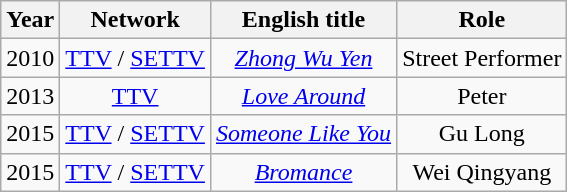<table class="wikitable sortable">
<tr>
<th>Year</th>
<th>Network</th>
<th>English title</th>
<th>Role</th>
</tr>
<tr align=center>
<td>2010</td>
<td><a href='#'>TTV</a> / <a href='#'>SETTV</a></td>
<td><em><a href='#'>Zhong Wu Yen</a></em></td>
<td>Street Performer</td>
</tr>
<tr align=center>
<td>2013</td>
<td><a href='#'>TTV</a></td>
<td><em><a href='#'>Love Around</a></em></td>
<td>Peter</td>
</tr>
<tr align=center>
<td>2015</td>
<td><a href='#'>TTV</a> / <a href='#'>SETTV</a></td>
<td><em><a href='#'>Someone Like You</a></em></td>
<td>Gu Long</td>
</tr>
<tr align=center>
<td>2015</td>
<td><a href='#'>TTV</a> / <a href='#'>SETTV</a></td>
<td><em><a href='#'>Bromance</a></em></td>
<td>Wei Qingyang</td>
</tr>
</table>
